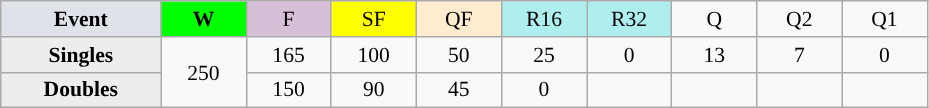<table class="wikitable nowrap" style=font-size:90%;text-align:center>
<tr>
<td style="width:100px; background:#dfe2e9;"><strong>Event</strong></td>
<td style="width:50px; background:lime;"><strong>W</strong></td>
<td style="width:50px; background:thistle;">F</td>
<td style="width:50px; background:#ff0;">SF</td>
<td style="width:50px; background:#ffebcd;">QF</td>
<td style="width:50px; background:#afeeee;">R16</td>
<td style="width:50px; background:#afeeee;">R32</td>
<td style="width:50px">Q</td>
<td style="width:50px">Q2</td>
<td style="width:50px">Q1</td>
</tr>
<tr>
<th style="background:#ededed;">Singles</th>
<td rowspan=2>250</td>
<td>165</td>
<td>100</td>
<td>50</td>
<td>25</td>
<td>0</td>
<td>13</td>
<td>7</td>
<td>0</td>
</tr>
<tr>
<th style="background:#ededed;">Doubles</th>
<td>150</td>
<td>90</td>
<td>45</td>
<td>0</td>
<td></td>
<td></td>
<td></td>
<td></td>
</tr>
</table>
